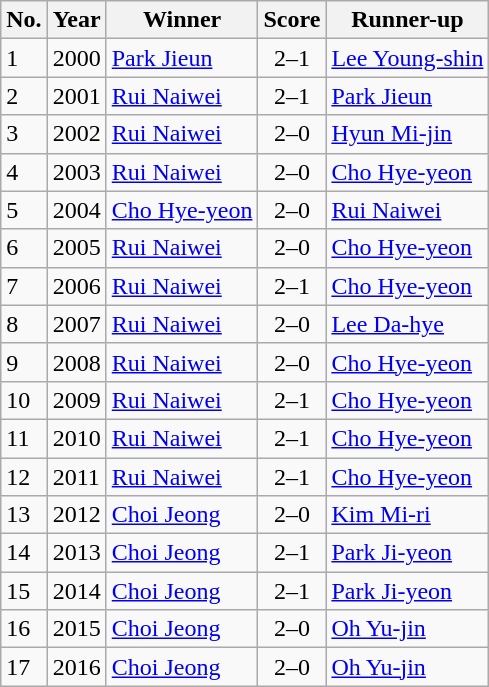<table class="wikitable">
<tr>
<th>No.</th>
<th>Year</th>
<th>Winner</th>
<th>Score</th>
<th>Runner-up</th>
</tr>
<tr>
<td>1</td>
<td>2000</td>
<td><a href='#'>Park Jieun</a></td>
<td align="center">2–1</td>
<td><a href='#'>Lee Young-shin</a></td>
</tr>
<tr>
<td>2</td>
<td>2001</td>
<td><a href='#'>Rui Naiwei</a></td>
<td align="center">2–1</td>
<td><a href='#'>Park Jieun</a></td>
</tr>
<tr>
<td>3</td>
<td>2002</td>
<td><a href='#'>Rui Naiwei</a></td>
<td align="center">2–0</td>
<td><a href='#'>Hyun Mi-jin</a></td>
</tr>
<tr>
<td>4</td>
<td>2003</td>
<td><a href='#'>Rui Naiwei</a></td>
<td align="center">2–0</td>
<td><a href='#'>Cho Hye-yeon</a></td>
</tr>
<tr>
<td>5</td>
<td>2004</td>
<td><a href='#'>Cho Hye-yeon</a></td>
<td align="center">2–0</td>
<td><a href='#'>Rui Naiwei</a></td>
</tr>
<tr>
<td>6</td>
<td>2005</td>
<td><a href='#'>Rui Naiwei</a></td>
<td align="center">2–0</td>
<td><a href='#'>Cho Hye-yeon</a></td>
</tr>
<tr>
<td>7</td>
<td>2006</td>
<td><a href='#'>Rui Naiwei</a></td>
<td align="center">2–1</td>
<td><a href='#'>Cho Hye-yeon</a></td>
</tr>
<tr>
<td>8</td>
<td>2007</td>
<td><a href='#'>Rui Naiwei</a></td>
<td align="center">2–0</td>
<td><a href='#'>Lee Da-hye</a></td>
</tr>
<tr>
<td>9</td>
<td>2008</td>
<td><a href='#'>Rui Naiwei</a></td>
<td align="center">2–0</td>
<td><a href='#'>Cho Hye-yeon</a></td>
</tr>
<tr>
<td>10</td>
<td>2009</td>
<td><a href='#'>Rui Naiwei</a></td>
<td align="center">2–1</td>
<td><a href='#'>Cho Hye-yeon</a></td>
</tr>
<tr>
<td>11</td>
<td>2010</td>
<td><a href='#'>Rui Naiwei</a></td>
<td align="center">2–1</td>
<td><a href='#'>Cho Hye-yeon</a></td>
</tr>
<tr>
<td>12</td>
<td>2011</td>
<td><a href='#'>Rui Naiwei</a></td>
<td align="center">2–1</td>
<td><a href='#'>Cho Hye-yeon</a></td>
</tr>
<tr>
<td>13</td>
<td>2012</td>
<td><a href='#'>Choi Jeong</a></td>
<td align="center">2–0</td>
<td><a href='#'>Kim Mi-ri</a></td>
</tr>
<tr>
<td>14</td>
<td>2013</td>
<td><a href='#'>Choi Jeong</a></td>
<td align="center">2–1</td>
<td><a href='#'>Park Ji-yeon</a></td>
</tr>
<tr>
<td>15</td>
<td>2014</td>
<td><a href='#'>Choi Jeong</a></td>
<td align="center">2–1</td>
<td><a href='#'>Park Ji-yeon</a></td>
</tr>
<tr>
<td>16</td>
<td>2015</td>
<td><a href='#'>Choi Jeong</a></td>
<td align="center">2–0</td>
<td><a href='#'>Oh Yu-jin</a></td>
</tr>
<tr>
<td>17</td>
<td>2016</td>
<td><a href='#'>Choi Jeong</a></td>
<td align="center">2–0</td>
<td><a href='#'>Oh Yu-jin</a></td>
</tr>
</table>
